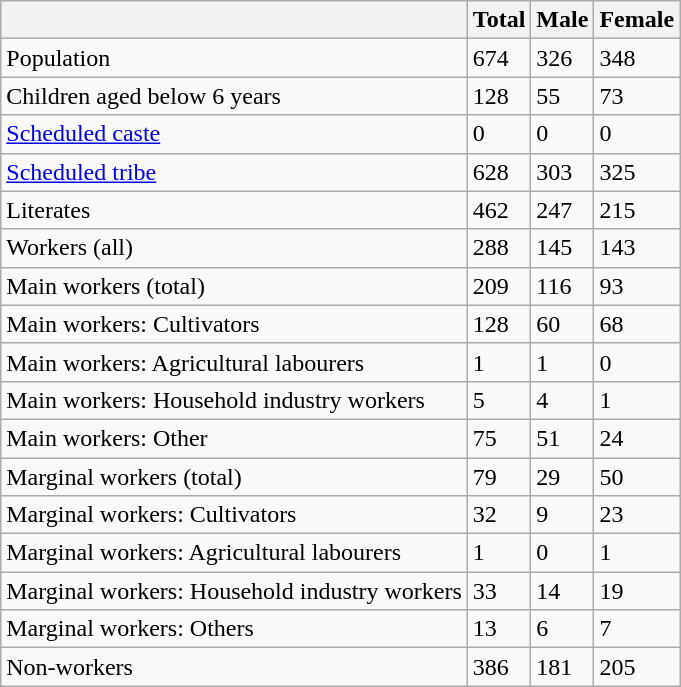<table class="wikitable sortable">
<tr>
<th></th>
<th>Total</th>
<th>Male</th>
<th>Female</th>
</tr>
<tr>
<td>Population</td>
<td>674</td>
<td>326</td>
<td>348</td>
</tr>
<tr>
<td>Children aged below 6 years</td>
<td>128</td>
<td>55</td>
<td>73</td>
</tr>
<tr>
<td><a href='#'>Scheduled caste</a></td>
<td>0</td>
<td>0</td>
<td>0</td>
</tr>
<tr>
<td><a href='#'>Scheduled tribe</a></td>
<td>628</td>
<td>303</td>
<td>325</td>
</tr>
<tr>
<td>Literates</td>
<td>462</td>
<td>247</td>
<td>215</td>
</tr>
<tr>
<td>Workers (all)</td>
<td>288</td>
<td>145</td>
<td>143</td>
</tr>
<tr>
<td>Main workers (total)</td>
<td>209</td>
<td>116</td>
<td>93</td>
</tr>
<tr>
<td>Main workers: Cultivators</td>
<td>128</td>
<td>60</td>
<td>68</td>
</tr>
<tr>
<td>Main workers: Agricultural labourers</td>
<td>1</td>
<td>1</td>
<td>0</td>
</tr>
<tr>
<td>Main workers: Household industry workers</td>
<td>5</td>
<td>4</td>
<td>1</td>
</tr>
<tr>
<td>Main workers: Other</td>
<td>75</td>
<td>51</td>
<td>24</td>
</tr>
<tr>
<td>Marginal workers (total)</td>
<td>79</td>
<td>29</td>
<td>50</td>
</tr>
<tr>
<td>Marginal workers: Cultivators</td>
<td>32</td>
<td>9</td>
<td>23</td>
</tr>
<tr>
<td>Marginal workers: Agricultural labourers</td>
<td>1</td>
<td>0</td>
<td>1</td>
</tr>
<tr>
<td>Marginal workers: Household industry workers</td>
<td>33</td>
<td>14</td>
<td>19</td>
</tr>
<tr>
<td>Marginal workers: Others</td>
<td>13</td>
<td>6</td>
<td>7</td>
</tr>
<tr>
<td>Non-workers</td>
<td>386</td>
<td>181</td>
<td>205</td>
</tr>
</table>
